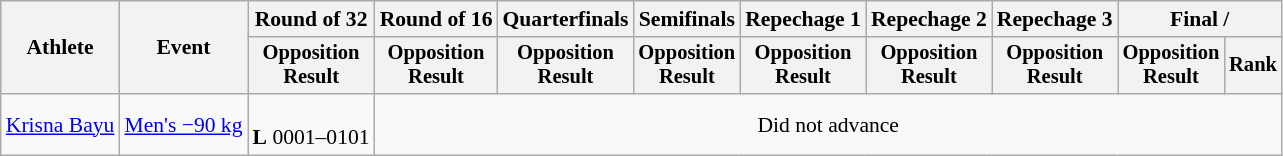<table class="wikitable" style="font-size:90%">
<tr>
<th rowspan="2">Athlete</th>
<th rowspan="2">Event</th>
<th>Round of 32</th>
<th>Round of 16</th>
<th>Quarterfinals</th>
<th>Semifinals</th>
<th>Repechage 1</th>
<th>Repechage 2</th>
<th>Repechage 3</th>
<th colspan=2>Final / </th>
</tr>
<tr style="font-size:95%">
<th>Opposition<br>Result</th>
<th>Opposition<br>Result</th>
<th>Opposition<br>Result</th>
<th>Opposition<br>Result</th>
<th>Opposition<br>Result</th>
<th>Opposition<br>Result</th>
<th>Opposition<br>Result</th>
<th>Opposition<br>Result</th>
<th>Rank</th>
</tr>
<tr align=center>
<td align=left><a href='#'>Krisna Bayu</a></td>
<td align=left><a href='#'>Men's −90 kg</a></td>
<td><br><strong>L</strong> 0001–0101</td>
<td colspan=8>Did not advance</td>
</tr>
</table>
